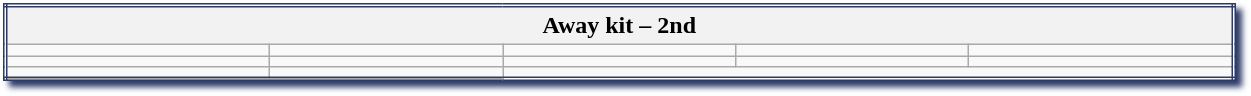<table class="wikitable mw-collapsible mw-collapsed" style="width:65%; border:double #2E3B67; box-shadow: 4px 4px 4px #2E3B67;">
<tr>
<th colspan=5>Away kit – 2nd</th>
</tr>
<tr>
<td></td>
<td></td>
<td></td>
<td></td>
<td></td>
</tr>
<tr>
<td></td>
<td></td>
<td></td>
<td></td>
<td></td>
</tr>
<tr>
<td></td>
<td></td>
</tr>
<tr>
</tr>
</table>
